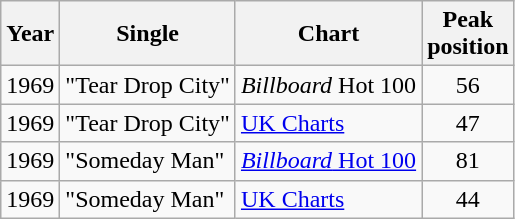<table class="wikitable">
<tr>
<th>Year</th>
<th>Single</th>
<th>Chart</th>
<th>Peak<br>position</th>
</tr>
<tr>
<td>1969</td>
<td>"Tear Drop City"</td>
<td><em>Billboard</em> Hot 100</td>
<td style="text-align:center;">56</td>
</tr>
<tr>
<td>1969</td>
<td>"Tear Drop City"</td>
<td><a href='#'>UK Charts</a></td>
<td style="text-align:center;">47</td>
</tr>
<tr>
<td>1969</td>
<td>"Someday Man"</td>
<td><a href='#'><em>Billboard</em> Hot 100</a></td>
<td style="text-align:center;">81</td>
</tr>
<tr>
<td>1969</td>
<td>"Someday Man"</td>
<td><a href='#'>UK Charts</a></td>
<td style="text-align:center;">44</td>
</tr>
</table>
